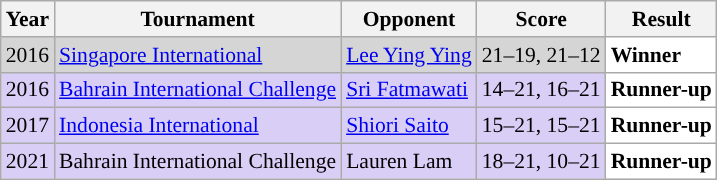<table class="sortable wikitable" style="font-size: 90%;">
<tr>
<th>Year</th>
<th>Tournament</th>
<th>Opponent</th>
<th>Score</th>
<th>Result</th>
</tr>
<tr style="background:#D5D5D5">
<td align="center">2016</td>
<td align="left"><a href='#'>Singapore International</a></td>
<td align="left"> <a href='#'>Lee Ying Ying</a></td>
<td align="left">21–19, 21–12</td>
<td style="text-align:left; background:white"> <strong>Winner</strong></td>
</tr>
<tr style="background:#D8CEF6">
<td align="center">2016</td>
<td align="left"><a href='#'>Bahrain International Challenge</a></td>
<td align="left"> <a href='#'>Sri Fatmawati</a></td>
<td align="left">14–21, 16–21</td>
<td style="text-align:left; background:white"> <strong>Runner-up</strong></td>
</tr>
<tr style="background:#D8CEF6">
<td align="center">2017</td>
<td align="left"><a href='#'>Indonesia International</a></td>
<td align="left"> <a href='#'>Shiori Saito</a></td>
<td align="left">15–21, 15–21</td>
<td style="text-align:left; background:white"> <strong>Runner-up</strong></td>
</tr>
<tr style="background:#D8CEF6">
<td align="center">2021</td>
<td align="left">Bahrain International Challenge</td>
<td align="left"> Lauren Lam</td>
<td align="left">18–21, 10–21</td>
<td style="text-align:left; background:white"> <strong>Runner-up</strong></td>
</tr>
</table>
